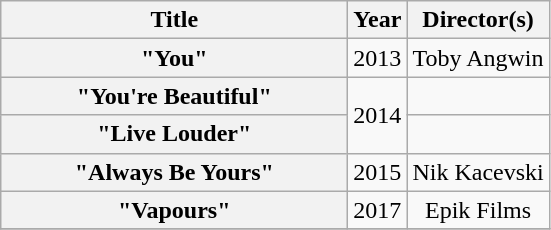<table class="wikitable plainrowheaders" style="text-align:center;" border="1">
<tr>
<th scope="col" style="width:14em;">Title</th>
<th scope="col">Year</th>
<th scope="col">Director(s)</th>
</tr>
<tr>
<th scope="row">"You"</th>
<td>2013</td>
<td>Toby Angwin</td>
</tr>
<tr>
<th scope="row">"You're Beautiful"</th>
<td rowspan="2">2014</td>
<td></td>
</tr>
<tr>
<th scope="row">"Live Louder"</th>
<td></td>
</tr>
<tr>
<th scope="row">"Always Be Yours"</th>
<td>2015</td>
<td>Nik Kacevski</td>
</tr>
<tr>
<th scope="row">"Vapours"</th>
<td>2017</td>
<td>Epik Films</td>
</tr>
<tr>
</tr>
</table>
